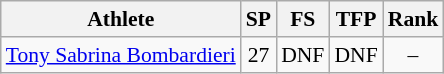<table class="wikitable" border="1" style="font-size:90%">
<tr>
<th>Athlete</th>
<th>SP</th>
<th>FS</th>
<th>TFP</th>
<th>Rank</th>
</tr>
<tr align=center>
<td align=left><a href='#'>Tony Sabrina Bombardieri</a></td>
<td>27</td>
<td>DNF</td>
<td>DNF</td>
<td>–</td>
</tr>
</table>
